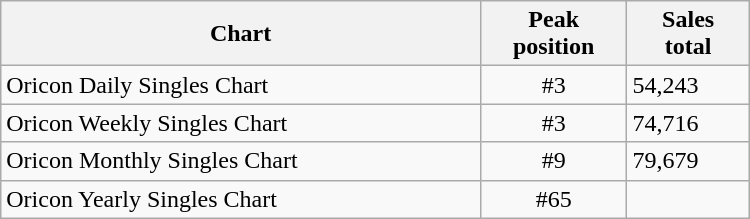<table class="wikitable sortable" width="500px">
<tr>
<th>Chart</th>
<th>Peak<br>position</th>
<th>Sales<br>total</th>
</tr>
<tr>
<td>Oricon Daily Singles Chart</td>
<td align="center">#3</td>
<td>54,243</td>
</tr>
<tr>
<td>Oricon Weekly Singles Chart</td>
<td align="center">#3</td>
<td>74,716</td>
</tr>
<tr>
<td>Oricon Monthly Singles Chart</td>
<td align="center">#9</td>
<td>79,679</td>
</tr>
<tr>
<td>Oricon Yearly Singles Chart</td>
<td align="center">#65</td>
</tr>
</table>
